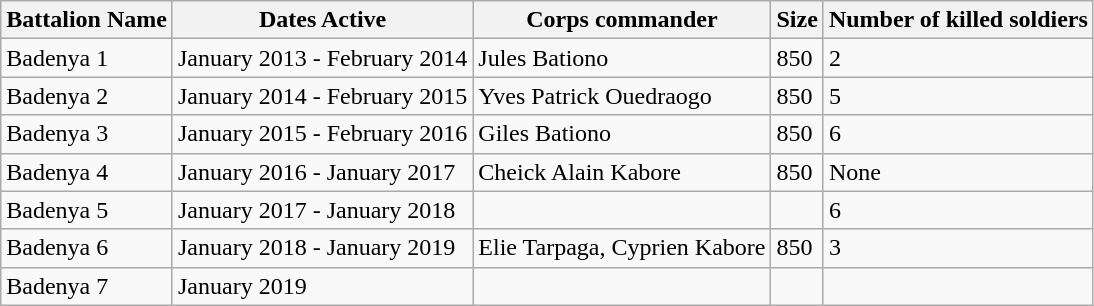<table class="wikitable">
<tr>
<th>Battalion Name</th>
<th>Dates Active</th>
<th>Corps commander</th>
<th>Size</th>
<th>Number of killed soldiers</th>
</tr>
<tr>
<td>Badenya 1</td>
<td>January 2013 - February 2014</td>
<td>Jules Bationo</td>
<td>850</td>
<td>2</td>
</tr>
<tr>
<td>Badenya 2</td>
<td>January 2014 - February 2015</td>
<td>Yves Patrick Ouedraogo</td>
<td>850</td>
<td>5</td>
</tr>
<tr>
<td>Badenya 3</td>
<td>January 2015 - February 2016</td>
<td>Giles Bationo</td>
<td>850</td>
<td>6</td>
</tr>
<tr>
<td>Badenya 4</td>
<td>January 2016 - January 2017</td>
<td>Cheick Alain Kabore</td>
<td>850</td>
<td>None</td>
</tr>
<tr>
<td>Badenya 5</td>
<td>January 2017 - January 2018</td>
<td></td>
<td></td>
<td>6</td>
</tr>
<tr>
<td>Badenya 6</td>
<td>January 2018 - January 2019</td>
<td>Elie Tarpaga, Cyprien Kabore</td>
<td>850</td>
<td>3</td>
</tr>
<tr>
<td>Badenya 7</td>
<td>January 2019</td>
<td></td>
<td></td>
<td></td>
</tr>
</table>
